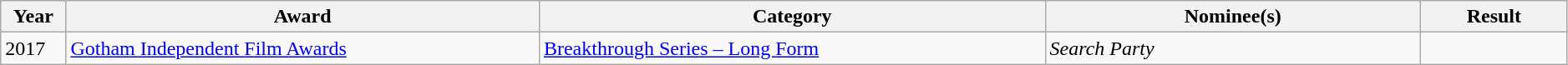<table class="wikitable sortable plainrowheaders" style="width:99%;">
<tr>
<th style="width:4%;">Year</th>
<th style="width:29%;">Award</th>
<th style="width:31%;">Category</th>
<th style="width:23%;">Nominee(s)</th>
<th style="width:9%;">Result</th>
</tr>
<tr>
<td>2017</td>
<td><a href='#'>Gotham Independent Film Awards</a></td>
<td><a href='#'>Breakthrough Series – Long Form</a></td>
<td><em>Search Party</em></td>
<td></td>
</tr>
</table>
